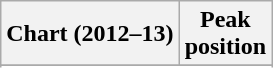<table class="wikitable sortable">
<tr>
<th>Chart (2012–13)</th>
<th>Peak<br>position</th>
</tr>
<tr>
</tr>
<tr>
</tr>
<tr>
</tr>
</table>
